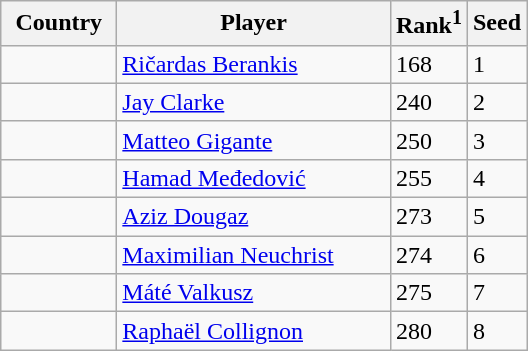<table class="sortable wikitable">
<tr>
<th width="70">Country</th>
<th width="175">Player</th>
<th>Rank<sup>1</sup></th>
<th>Seed</th>
</tr>
<tr>
<td></td>
<td><a href='#'>Ričardas Berankis</a></td>
<td>168</td>
<td>1</td>
</tr>
<tr>
<td></td>
<td><a href='#'>Jay Clarke</a></td>
<td>240</td>
<td>2</td>
</tr>
<tr>
<td></td>
<td><a href='#'>Matteo Gigante</a></td>
<td>250</td>
<td>3</td>
</tr>
<tr>
<td></td>
<td><a href='#'>Hamad Međedović</a></td>
<td>255</td>
<td>4</td>
</tr>
<tr>
<td></td>
<td><a href='#'>Aziz Dougaz</a></td>
<td>273</td>
<td>5</td>
</tr>
<tr>
<td></td>
<td><a href='#'>Maximilian Neuchrist</a></td>
<td>274</td>
<td>6</td>
</tr>
<tr>
<td></td>
<td><a href='#'>Máté Valkusz</a></td>
<td>275</td>
<td>7</td>
</tr>
<tr>
<td></td>
<td><a href='#'>Raphaël Collignon</a></td>
<td>280</td>
<td>8</td>
</tr>
</table>
